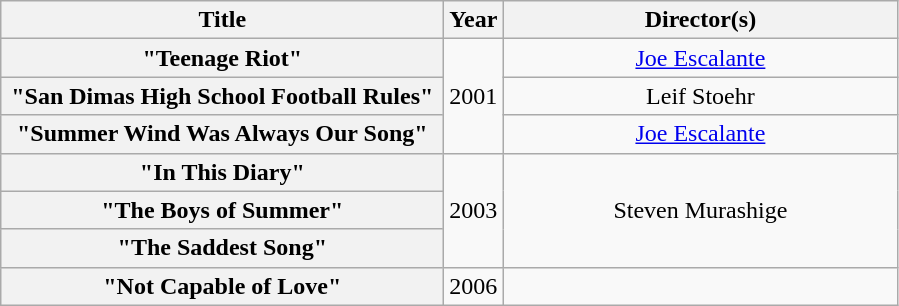<table class="wikitable plainrowheaders" style="text-align:center;">
<tr>
<th scope="col" style="width:18em;">Title</th>
<th scope="col">Year</th>
<th scope="col" style="width:16em;">Director(s)</th>
</tr>
<tr>
<th scope="row">"Teenage Riot"</th>
<td rowspan="3">2001</td>
<td><a href='#'>Joe Escalante</a></td>
</tr>
<tr>
<th scope="row">"San Dimas High School Football Rules"</th>
<td>Leif Stoehr</td>
</tr>
<tr>
<th scope="row">"Summer Wind Was Always Our Song"</th>
<td><a href='#'>Joe Escalante</a></td>
</tr>
<tr>
<th scope="row">"In This Diary"</th>
<td rowspan="3">2003</td>
<td rowspan="3">Steven Murashige</td>
</tr>
<tr>
<th scope="row">"The Boys of Summer"</th>
</tr>
<tr>
<th scope="row">"The Saddest Song"</th>
</tr>
<tr>
<th scope="row">"Not Capable of Love"</th>
<td>2006</td>
<td></td>
</tr>
</table>
